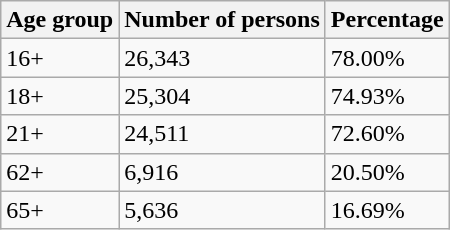<table class="wikitable">
<tr>
<th>Age group</th>
<th>Number of persons</th>
<th>Percentage</th>
</tr>
<tr>
<td>16+</td>
<td>26,343</td>
<td>78.00%</td>
</tr>
<tr>
<td>18+</td>
<td>25,304</td>
<td>74.93%</td>
</tr>
<tr>
<td>21+</td>
<td>24,511</td>
<td>72.60%</td>
</tr>
<tr>
<td>62+</td>
<td>6,916</td>
<td>20.50%</td>
</tr>
<tr>
<td>65+</td>
<td>5,636</td>
<td>16.69%</td>
</tr>
</table>
